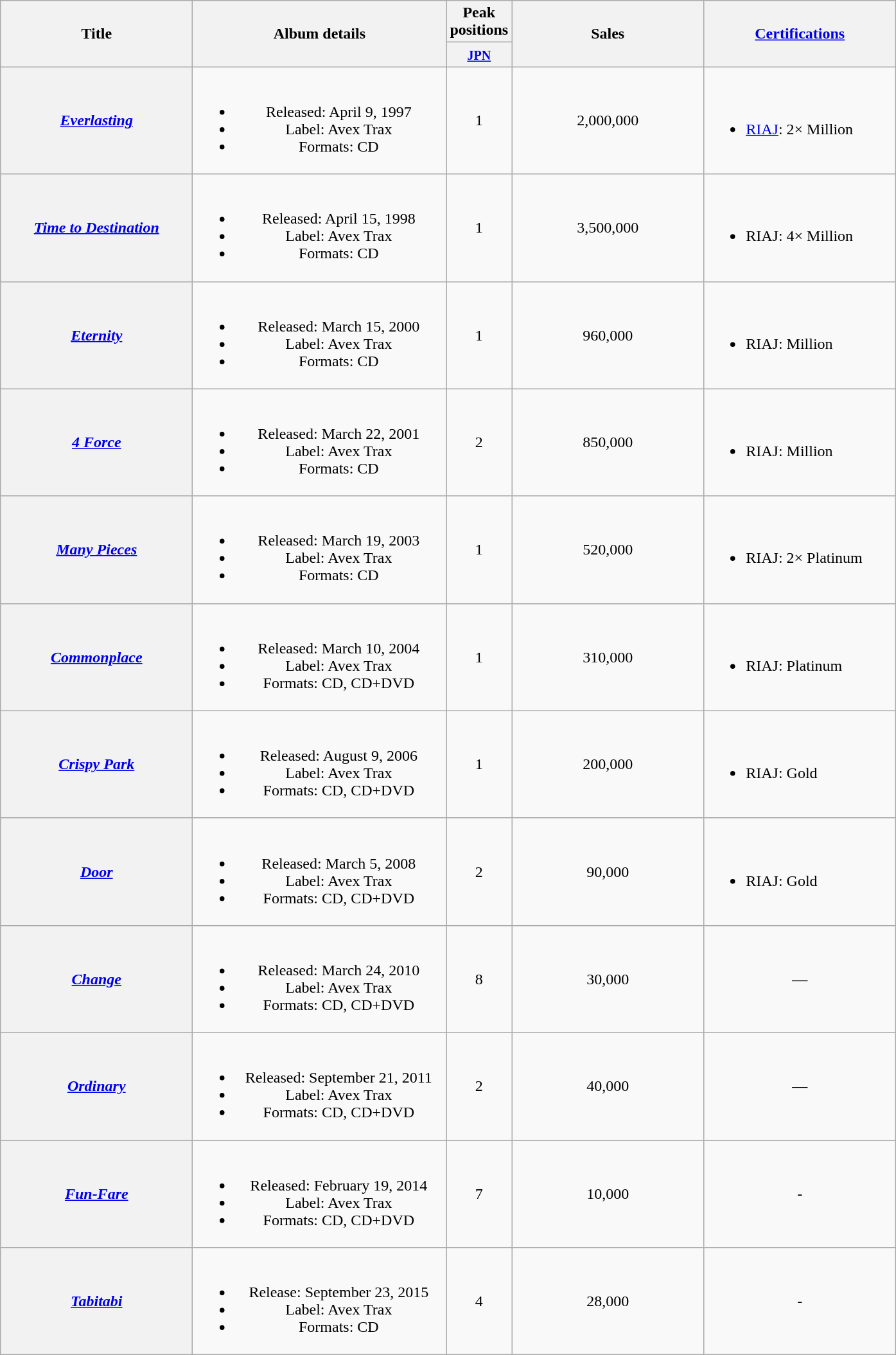<table class="wikitable plainrowheaders" style="text-align:center;">
<tr>
<th style="width:12em;" rowspan="2">Title</th>
<th style="width:16em;" rowspan="2">Album details</th>
<th colspan="1">Peak positions</th>
<th style="width:12em;" rowspan="2">Sales</th>
<th style="width:12em;" rowspan="2"><a href='#'>Certifications</a></th>
</tr>
<tr>
<th style="width:2.5em;"><small><a href='#'>JPN</a></small><br></th>
</tr>
<tr>
<th scope="row"><em><a href='#'>Everlasting</a></em></th>
<td><br><ul><li>Released: April 9, 1997</li><li>Label: Avex Trax</li><li>Formats: CD</li></ul></td>
<td>1</td>
<td>2,000,000</td>
<td align="left"><br><ul><li><a href='#'>RIAJ</a>: 2× Million</li></ul></td>
</tr>
<tr>
<th scope="row"><em><a href='#'>Time to Destination</a></em></th>
<td><br><ul><li>Released: April 15, 1998</li><li>Label: Avex Trax</li><li>Formats: CD</li></ul></td>
<td>1</td>
<td>3,500,000</td>
<td align="left"><br><ul><li>RIAJ: 4× Million</li></ul></td>
</tr>
<tr>
<th scope="row"><em><a href='#'>Eternity</a></em></th>
<td><br><ul><li>Released: March 15, 2000</li><li>Label: Avex Trax</li><li>Formats: CD</li></ul></td>
<td>1</td>
<td>960,000</td>
<td align="left"><br><ul><li>RIAJ: Million</li></ul></td>
</tr>
<tr>
<th scope="row"><em><a href='#'>4 Force</a></em></th>
<td><br><ul><li>Released: March 22, 2001</li><li>Label: Avex Trax</li><li>Formats: CD</li></ul></td>
<td>2</td>
<td>850,000</td>
<td align="left"><br><ul><li>RIAJ: Million</li></ul></td>
</tr>
<tr>
<th scope="row"><em><a href='#'>Many Pieces</a></em></th>
<td><br><ul><li>Released: March 19, 2003</li><li>Label: Avex Trax</li><li>Formats: CD</li></ul></td>
<td>1</td>
<td>520,000</td>
<td align="left"><br><ul><li>RIAJ: 2× Platinum</li></ul></td>
</tr>
<tr>
<th scope="row"><em><a href='#'>Commonplace</a></em></th>
<td><br><ul><li>Released: March 10, 2004</li><li>Label: Avex Trax</li><li>Formats: CD, CD+DVD</li></ul></td>
<td>1</td>
<td>310,000</td>
<td align="left"><br><ul><li>RIAJ: Platinum</li></ul></td>
</tr>
<tr>
<th scope="row"><em><a href='#'>Crispy Park</a></em></th>
<td><br><ul><li>Released: August 9, 2006</li><li>Label: Avex Trax</li><li>Formats: CD, CD+DVD</li></ul></td>
<td>1</td>
<td>200,000</td>
<td align="left"><br><ul><li>RIAJ: Gold</li></ul></td>
</tr>
<tr>
<th scope="row"><em><a href='#'>Door</a></em></th>
<td><br><ul><li>Released: March 5, 2008</li><li>Label: Avex Trax</li><li>Formats: CD, CD+DVD</li></ul></td>
<td>2</td>
<td>90,000</td>
<td align="left"><br><ul><li>RIAJ: Gold</li></ul></td>
</tr>
<tr>
<th scope="row"><em><a href='#'>Change</a></em></th>
<td><br><ul><li>Released: March 24, 2010</li><li>Label: Avex Trax</li><li>Formats: CD, CD+DVD</li></ul></td>
<td>8</td>
<td>30,000</td>
<td>—</td>
</tr>
<tr>
<th scope="row"><em><a href='#'>Ordinary</a></em></th>
<td><br><ul><li>Released: September 21, 2011</li><li>Label: Avex Trax</li><li>Formats: CD, CD+DVD</li></ul></td>
<td>2</td>
<td>40,000</td>
<td>—</td>
</tr>
<tr>
<th scope="row"><em><a href='#'>Fun-Fare</a></em></th>
<td><br><ul><li>Released: February 19, 2014</li><li>Label: Avex Trax</li><li>Formats: CD, CD+DVD</li></ul></td>
<td>7</td>
<td>10,000</td>
<td>-</td>
</tr>
<tr>
<th scope="row"><em><a href='#'>Tabitabi</a></em></th>
<td><br><ul><li>Release: September 23, 2015</li><li>Label: Avex Trax</li><li>Formats: CD</li></ul></td>
<td>4</td>
<td>28,000 </td>
<td>-</td>
</tr>
</table>
